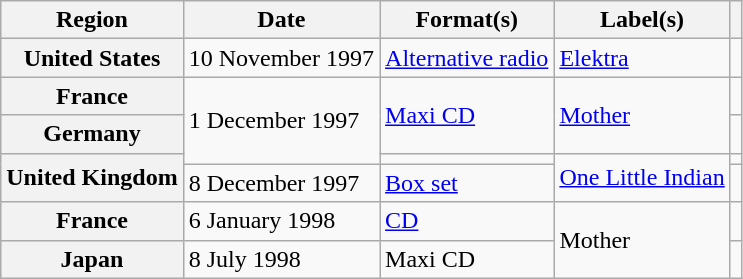<table class="wikitable sortable plainrowheaders">
<tr>
<th scope="col">Region</th>
<th scope="col">Date</th>
<th scope="col">Format(s)</th>
<th scope="col">Label(s)</th>
<th scope="col"></th>
</tr>
<tr>
<th scope="row">United States</th>
<td>10 November 1997</td>
<td><a href='#'>Alternative radio</a></td>
<td><a href='#'>Elektra</a></td>
<td></td>
</tr>
<tr>
<th scope="row">France</th>
<td rowspan="3">1 December 1997</td>
<td rowspan="2"><a href='#'>Maxi CD</a></td>
<td rowspan="2"><a href='#'>Mother</a></td>
<td></td>
</tr>
<tr>
<th scope="row">Germany</th>
<td></td>
</tr>
<tr>
<th scope="row" rowspan="2">United Kingdom</th>
<td></td>
<td rowspan="2"><a href='#'>One Little Indian</a></td>
<td></td>
</tr>
<tr>
<td>8 December 1997</td>
<td><a href='#'>Box set</a></td>
<td></td>
</tr>
<tr>
<th scope="row">France</th>
<td>6 January 1998</td>
<td><a href='#'>CD</a></td>
<td rowspan="2">Mother</td>
<td></td>
</tr>
<tr>
<th scope="row">Japan</th>
<td>8 July 1998</td>
<td>Maxi CD</td>
<td></td>
</tr>
</table>
